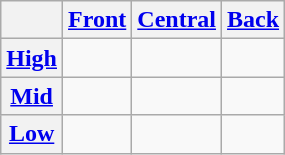<table class="wikitable" style="text-align:center;">
<tr>
<th></th>
<th><a href='#'>Front</a></th>
<th><a href='#'>Central</a></th>
<th><a href='#'>Back</a></th>
</tr>
<tr>
<th><a href='#'>High</a></th>
<td> </td>
<td></td>
<td> </td>
</tr>
<tr>
<th><a href='#'>Mid</a></th>
<td> </td>
<td> </td>
<td> </td>
</tr>
<tr>
<th><a href='#'>Low</a></th>
<td></td>
<td> </td>
<td></td>
</tr>
</table>
